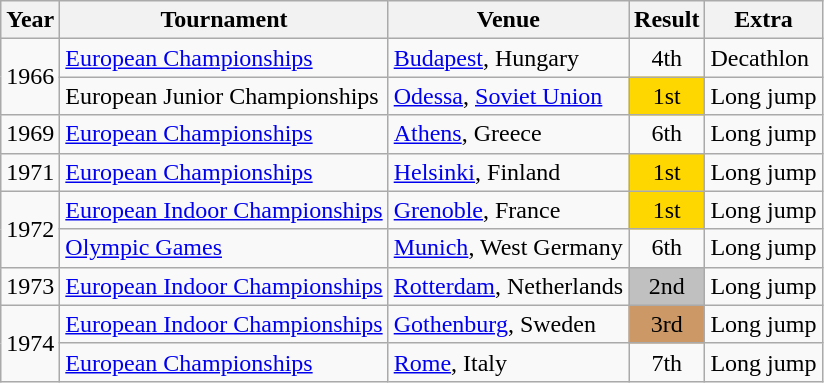<table class=wikitable>
<tr>
<th>Year</th>
<th>Tournament</th>
<th>Venue</th>
<th>Result</th>
<th>Extra</th>
</tr>
<tr>
<td rowspan=2>1966</td>
<td><a href='#'>European Championships</a></td>
<td><a href='#'>Budapest</a>, Hungary</td>
<td align="center">4th</td>
<td>Decathlon</td>
</tr>
<tr>
<td>European Junior Championships</td>
<td><a href='#'>Odessa</a>, <a href='#'>Soviet Union</a></td>
<td bgcolor="gold" align="center">1st</td>
<td>Long jump</td>
</tr>
<tr>
<td>1969</td>
<td><a href='#'>European Championships</a></td>
<td><a href='#'>Athens</a>, Greece</td>
<td align="center">6th</td>
<td>Long jump</td>
</tr>
<tr>
<td>1971</td>
<td><a href='#'>European Championships</a></td>
<td><a href='#'>Helsinki</a>, Finland</td>
<td bgcolor="gold" align="center">1st</td>
<td>Long jump</td>
</tr>
<tr>
<td rowspan=2>1972</td>
<td><a href='#'>European Indoor Championships</a></td>
<td><a href='#'>Grenoble</a>, France</td>
<td bgcolor="gold" align="center">1st</td>
<td>Long jump</td>
</tr>
<tr>
<td><a href='#'>Olympic Games</a></td>
<td><a href='#'>Munich</a>, West Germany</td>
<td align="center">6th</td>
<td>Long jump</td>
</tr>
<tr>
<td>1973</td>
<td><a href='#'>European Indoor Championships</a></td>
<td><a href='#'>Rotterdam</a>, Netherlands</td>
<td bgcolor="silver" align="center">2nd</td>
<td>Long jump</td>
</tr>
<tr>
<td rowspan=2>1974</td>
<td><a href='#'>European Indoor Championships</a></td>
<td><a href='#'>Gothenburg</a>, Sweden</td>
<td bgcolor="cc9966" align="center">3rd</td>
<td>Long jump</td>
</tr>
<tr>
<td><a href='#'>European Championships</a></td>
<td><a href='#'>Rome</a>, Italy</td>
<td align="center">7th</td>
<td>Long jump</td>
</tr>
</table>
